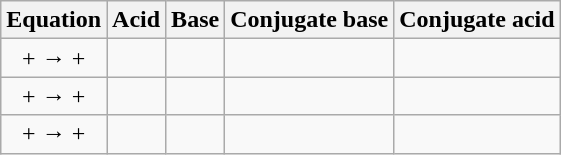<table class="wikitable" style="text-align:center">
<tr>
<th>Equation</th>
<th>Acid</th>
<th>Base</th>
<th>Conjugate base</th>
<th>Conjugate acid</th>
</tr>
<tr>
<td> +  →  + </td>
<td><a href='#'></a></td>
<td><a href='#'></a></td>
<td><a href='#'></a></td>
<td><a href='#'></a></td>
</tr>
<tr>
<td> +  →  + </td>
<td></td>
<td><a href='#'></a></td>
<td><a href='#'></a></td>
<td><a href='#'></a></td>
</tr>
<tr>
<td> +  →  + </td>
<td><a href='#'></a></td>
<td><a href='#'></a></td>
<td><a href='#'></a></td>
<td><a href='#'></a></td>
</tr>
</table>
